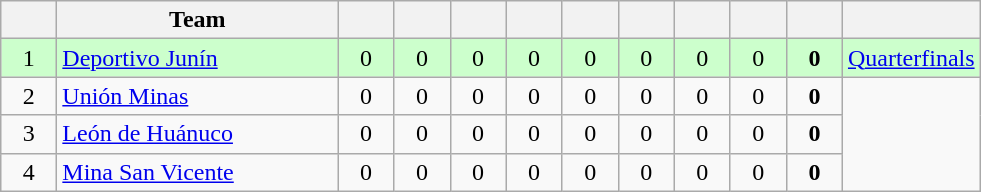<table class="wikitable" style="text-align:center;">
<tr>
<th width="30"></th>
<th width="180">Team</th>
<th width="30"></th>
<th width="30"></th>
<th width="30"></th>
<th width="30"></th>
<th width="30"></th>
<th width="30"></th>
<th width="30"></th>
<th width="30"></th>
<th width="30"></th>
<th width="30"></th>
</tr>
<tr bgcolor=ccffcc>
<td>1</td>
<td align=left><a href='#'>Deportivo Junín</a></td>
<td>0</td>
<td>0</td>
<td>0</td>
<td>0</td>
<td>0</td>
<td>0</td>
<td>0</td>
<td>0</td>
<td><strong>0</strong></td>
<td><a href='#'>Quarterfinals</a></td>
</tr>
<tr>
<td>2</td>
<td align=left><a href='#'>Unión Minas</a></td>
<td>0</td>
<td>0</td>
<td>0</td>
<td>0</td>
<td>0</td>
<td>0</td>
<td>0</td>
<td>0</td>
<td><strong>0</strong></td>
</tr>
<tr>
<td>3</td>
<td align=left><a href='#'>León de Huánuco</a></td>
<td>0</td>
<td>0</td>
<td>0</td>
<td>0</td>
<td>0</td>
<td>0</td>
<td>0</td>
<td>0</td>
<td><strong>0</strong></td>
</tr>
<tr>
<td>4</td>
<td align=left><a href='#'>Mina San Vicente</a></td>
<td>0</td>
<td>0</td>
<td>0</td>
<td>0</td>
<td>0</td>
<td>0</td>
<td>0</td>
<td>0</td>
<td><strong>0</strong></td>
</tr>
</table>
